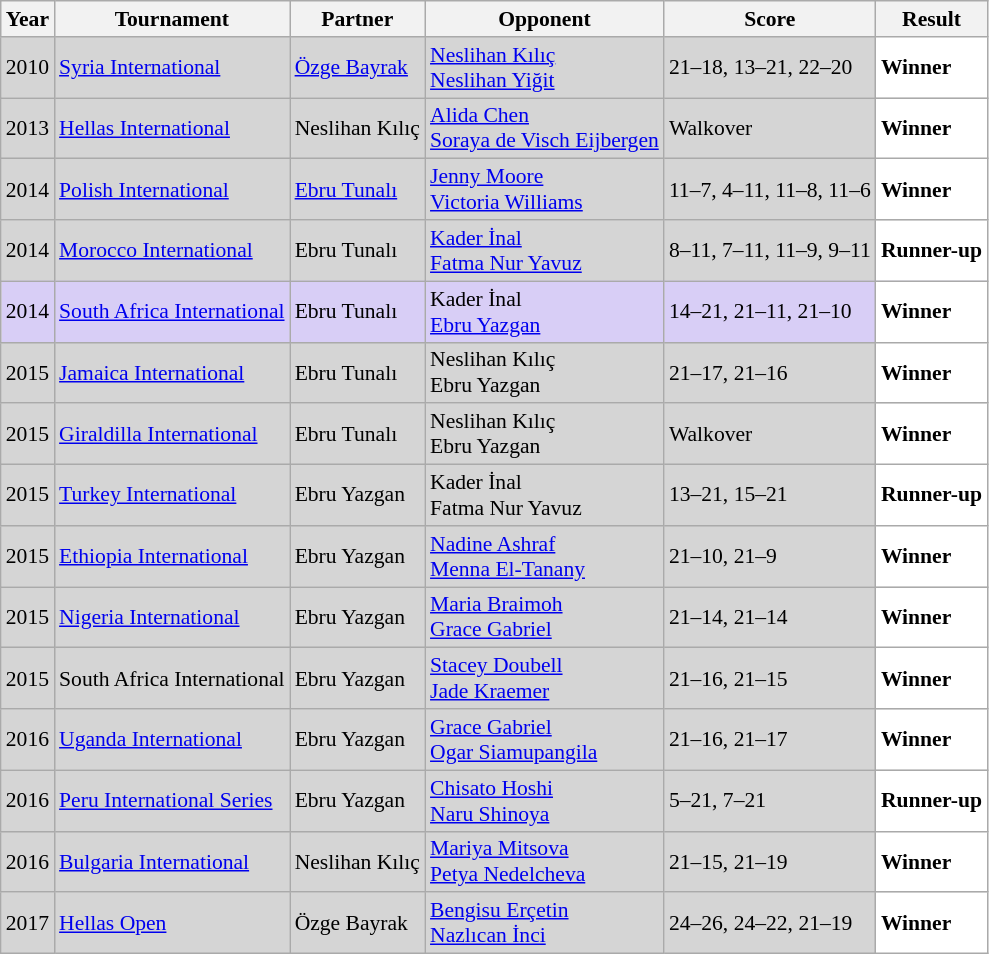<table class="sortable wikitable" style="font-size: 90%;">
<tr>
<th>Year</th>
<th>Tournament</th>
<th>Partner</th>
<th>Opponent</th>
<th>Score</th>
<th>Result</th>
</tr>
<tr style="background:#D5D5D5">
<td align="center">2010</td>
<td align="left"><a href='#'>Syria International</a></td>
<td align="left"> <a href='#'>Özge Bayrak</a></td>
<td align="left"> <a href='#'>Neslihan Kılıç</a> <br>  <a href='#'>Neslihan Yiğit</a></td>
<td align="left">21–18, 13–21, 22–20</td>
<td style="text-align:left; background:white"> <strong>Winner</strong></td>
</tr>
<tr style="background:#D5D5D5">
<td align="center">2013</td>
<td align="left"><a href='#'>Hellas International</a></td>
<td align="left"> Neslihan Kılıç</td>
<td align="left"> <a href='#'>Alida Chen</a> <br>  <a href='#'>Soraya de Visch Eijbergen</a></td>
<td align="left">Walkover</td>
<td style="text-align:left; background:white"> <strong>Winner</strong></td>
</tr>
<tr style="background:#D5D5D5">
<td align="center">2014</td>
<td align="left"><a href='#'>Polish International</a></td>
<td align="left"> <a href='#'>Ebru Tunalı</a></td>
<td align="left"> <a href='#'>Jenny Moore</a> <br>  <a href='#'>Victoria Williams</a></td>
<td align="left">11–7, 4–11, 11–8, 11–6</td>
<td style="text-align:left; background:white"> <strong>Winner</strong></td>
</tr>
<tr style="background:#D5D5D5">
<td align="center">2014</td>
<td align="left"><a href='#'>Morocco International</a></td>
<td align="left"> Ebru Tunalı</td>
<td align="left"> <a href='#'>Kader İnal</a> <br>  <a href='#'>Fatma Nur Yavuz</a></td>
<td align="left">8–11, 7–11, 11–9, 9–11</td>
<td style="text-align:left; background:white"> <strong>Runner-up</strong></td>
</tr>
<tr style="background:#D8CEF6">
<td align="center">2014</td>
<td align="left"><a href='#'>South Africa International</a></td>
<td align="left"> Ebru Tunalı</td>
<td align="left"> Kader İnal <br>  <a href='#'>Ebru Yazgan</a></td>
<td align="left">14–21, 21–11, 21–10</td>
<td style="text-align:left; background:white"> <strong>Winner</strong></td>
</tr>
<tr style="background:#D5D5D5">
<td align="center">2015</td>
<td align="left"><a href='#'>Jamaica International</a></td>
<td align="left"> Ebru Tunalı</td>
<td align="left"> Neslihan Kılıç <br>  Ebru Yazgan</td>
<td align="left">21–17, 21–16</td>
<td style="text-align:left; background:white"> <strong>Winner</strong></td>
</tr>
<tr style="background:#D5D5D5">
<td align="center">2015</td>
<td align="left"><a href='#'>Giraldilla International</a></td>
<td align="left"> Ebru Tunalı</td>
<td align="left"> Neslihan Kılıç <br>  Ebru Yazgan</td>
<td align="left">Walkover</td>
<td style="text-align:left; background:white"> <strong>Winner</strong></td>
</tr>
<tr style="background:#D5D5D5">
<td align="center">2015</td>
<td align="left"><a href='#'>Turkey International</a></td>
<td align="left"> Ebru Yazgan</td>
<td align="left"> Kader İnal <br>  Fatma Nur Yavuz</td>
<td align="left">13–21, 15–21</td>
<td style="text-align:left; background:white"> <strong>Runner-up</strong></td>
</tr>
<tr style="background:#D5D5D5">
<td align="center">2015</td>
<td align="left"><a href='#'>Ethiopia International</a></td>
<td align="left"> Ebru Yazgan</td>
<td align="left"> <a href='#'>Nadine Ashraf</a> <br>  <a href='#'>Menna El-Tanany</a></td>
<td align="left">21–10, 21–9</td>
<td style="text-align:left; background:white"> <strong>Winner</strong></td>
</tr>
<tr style="background:#D5D5D5">
<td align="center">2015</td>
<td align="left"><a href='#'>Nigeria International</a></td>
<td align="left"> Ebru Yazgan</td>
<td align="left"> <a href='#'>Maria Braimoh</a> <br>  <a href='#'>Grace Gabriel</a></td>
<td align="left">21–14, 21–14</td>
<td style="text-align:left; background:white"> <strong>Winner</strong></td>
</tr>
<tr style="background:#D5D5D5">
<td align="center">2015</td>
<td align="left">South Africa International</td>
<td align="left"> Ebru Yazgan</td>
<td align="left"> <a href='#'>Stacey Doubell</a> <br>  <a href='#'>Jade Kraemer</a></td>
<td align="left">21–16, 21–15</td>
<td style="text-align:left; background:white"> <strong>Winner</strong></td>
</tr>
<tr style="background:#D5D5D5">
<td align="center">2016</td>
<td align="left"><a href='#'>Uganda International</a></td>
<td align="left"> Ebru Yazgan</td>
<td align="left"> <a href='#'>Grace Gabriel</a> <br>  <a href='#'>Ogar Siamupangila</a></td>
<td align="left">21–16, 21–17</td>
<td style="text-align:left; background:white"> <strong>Winner</strong></td>
</tr>
<tr style="background:#D5D5D5">
<td align="center">2016</td>
<td align="left"><a href='#'>Peru International Series</a></td>
<td align="left"> Ebru Yazgan</td>
<td align="left"> <a href='#'>Chisato Hoshi</a> <br>  <a href='#'>Naru Shinoya</a></td>
<td align="left">5–21, 7–21</td>
<td style="text-align:left; background:white"> <strong>Runner-up</strong></td>
</tr>
<tr style="background:#D5D5D5">
<td align="center">2016</td>
<td align="left"><a href='#'>Bulgaria International</a></td>
<td align="left"> Neslihan Kılıç</td>
<td align="left"> <a href='#'>Mariya Mitsova</a> <br>  <a href='#'>Petya Nedelcheva</a></td>
<td align="left">21–15, 21–19</td>
<td style="text-align:left; background:white"> <strong>Winner</strong></td>
</tr>
<tr style="background:#D5D5D5">
<td align="center">2017</td>
<td align="left"><a href='#'>Hellas Open</a></td>
<td align="left"> Özge Bayrak</td>
<td align="left"> <a href='#'>Bengisu Erçetin</a> <br>  <a href='#'>Nazlıcan İnci</a></td>
<td align="left">24–26, 24–22, 21–19</td>
<td style="text-align:left; background:white"> <strong>Winner</strong></td>
</tr>
</table>
